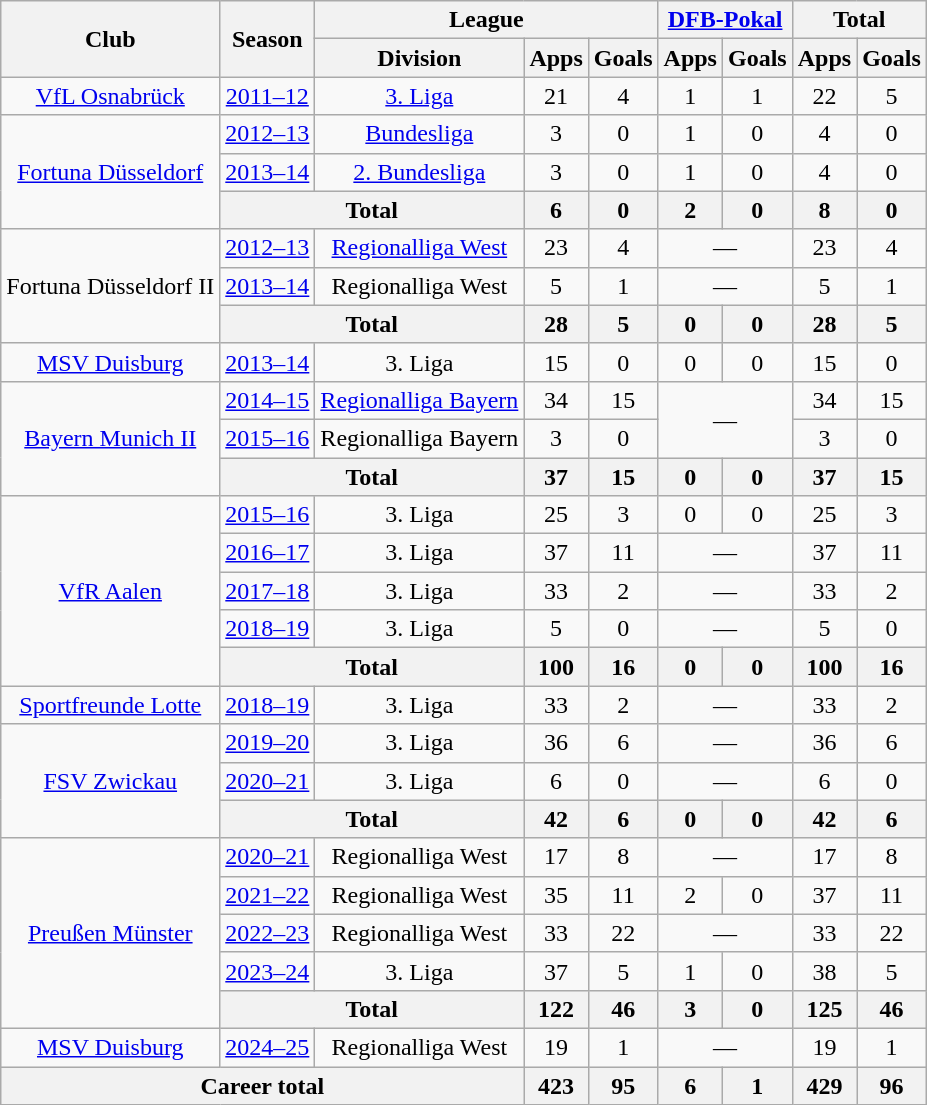<table class="wikitable" style="text-align: center">
<tr>
<th rowspan="2">Club</th>
<th rowspan="2">Season</th>
<th colspan="3">League</th>
<th colspan="2"><a href='#'>DFB-Pokal</a></th>
<th colspan="2">Total</th>
</tr>
<tr>
<th>Division</th>
<th>Apps</th>
<th>Goals</th>
<th>Apps</th>
<th>Goals</th>
<th>Apps</th>
<th>Goals</th>
</tr>
<tr>
<td><a href='#'>VfL Osnabrück</a></td>
<td><a href='#'>2011–12</a></td>
<td><a href='#'>3. Liga</a></td>
<td>21</td>
<td>4</td>
<td>1</td>
<td>1</td>
<td>22</td>
<td>5</td>
</tr>
<tr>
<td rowspan="3"><a href='#'>Fortuna Düsseldorf</a></td>
<td><a href='#'>2012–13</a></td>
<td><a href='#'>Bundesliga</a></td>
<td>3</td>
<td>0</td>
<td>1</td>
<td>0</td>
<td>4</td>
<td>0</td>
</tr>
<tr>
<td><a href='#'>2013–14</a></td>
<td><a href='#'>2. Bundesliga</a></td>
<td>3</td>
<td>0</td>
<td>1</td>
<td>0</td>
<td>4</td>
<td>0</td>
</tr>
<tr>
<th colspan="2">Total</th>
<th>6</th>
<th>0</th>
<th>2</th>
<th>0</th>
<th>8</th>
<th>0</th>
</tr>
<tr>
<td rowspan="3">Fortuna Düsseldorf II</td>
<td><a href='#'>2012–13</a></td>
<td><a href='#'>Regionalliga West</a></td>
<td>23</td>
<td>4</td>
<td colspan="2">—</td>
<td>23</td>
<td>4</td>
</tr>
<tr>
<td><a href='#'>2013–14</a></td>
<td>Regionalliga West</td>
<td>5</td>
<td>1</td>
<td colspan="2">—</td>
<td>5</td>
<td>1</td>
</tr>
<tr>
<th colspan="2">Total</th>
<th>28</th>
<th>5</th>
<th>0</th>
<th>0</th>
<th>28</th>
<th>5</th>
</tr>
<tr>
<td><a href='#'>MSV Duisburg</a></td>
<td><a href='#'>2013–14</a></td>
<td>3. Liga</td>
<td>15</td>
<td>0</td>
<td>0</td>
<td>0</td>
<td>15</td>
<td>0</td>
</tr>
<tr>
<td rowspan="3"><a href='#'>Bayern Munich II</a></td>
<td><a href='#'>2014–15</a></td>
<td><a href='#'>Regionalliga Bayern</a></td>
<td>34</td>
<td>15</td>
<td rowspan="2" colspan="2">—</td>
<td>34</td>
<td>15</td>
</tr>
<tr>
<td><a href='#'>2015–16</a></td>
<td>Regionalliga Bayern</td>
<td>3</td>
<td>0</td>
<td>3</td>
<td>0</td>
</tr>
<tr>
<th colspan="2">Total</th>
<th>37</th>
<th>15</th>
<th>0</th>
<th>0</th>
<th>37</th>
<th>15</th>
</tr>
<tr>
<td rowspan="5"><a href='#'>VfR Aalen</a></td>
<td><a href='#'>2015–16</a></td>
<td>3. Liga</td>
<td>25</td>
<td>3</td>
<td>0</td>
<td>0</td>
<td>25</td>
<td>3</td>
</tr>
<tr>
<td><a href='#'>2016–17</a></td>
<td>3. Liga</td>
<td>37</td>
<td>11</td>
<td colspan="2">—</td>
<td>37</td>
<td>11</td>
</tr>
<tr>
<td><a href='#'>2017–18</a></td>
<td>3. Liga</td>
<td>33</td>
<td>2</td>
<td colspan="2">—</td>
<td>33</td>
<td>2</td>
</tr>
<tr>
<td><a href='#'>2018–19</a></td>
<td>3. Liga</td>
<td>5</td>
<td>0</td>
<td colspan="2">—</td>
<td>5</td>
<td>0</td>
</tr>
<tr>
<th colspan="2">Total</th>
<th>100</th>
<th>16</th>
<th>0</th>
<th>0</th>
<th>100</th>
<th>16</th>
</tr>
<tr>
<td><a href='#'>Sportfreunde Lotte</a></td>
<td><a href='#'>2018–19</a></td>
<td>3. Liga</td>
<td>33</td>
<td>2</td>
<td colspan="2">—</td>
<td>33</td>
<td>2</td>
</tr>
<tr>
<td rowspan="3"><a href='#'>FSV Zwickau</a></td>
<td><a href='#'>2019–20</a></td>
<td>3. Liga</td>
<td>36</td>
<td>6</td>
<td colspan="2">—</td>
<td>36</td>
<td>6</td>
</tr>
<tr>
<td><a href='#'>2020–21</a></td>
<td>3. Liga</td>
<td>6</td>
<td>0</td>
<td colspan="2">—</td>
<td>6</td>
<td>0</td>
</tr>
<tr>
<th colspan="2">Total</th>
<th>42</th>
<th>6</th>
<th>0</th>
<th>0</th>
<th>42</th>
<th>6</th>
</tr>
<tr>
<td rowspan="5"><a href='#'>Preußen Münster</a></td>
<td><a href='#'>2020–21</a></td>
<td>Regionalliga West</td>
<td>17</td>
<td>8</td>
<td colspan="2">—</td>
<td>17</td>
<td>8</td>
</tr>
<tr>
<td><a href='#'>2021–22</a></td>
<td>Regionalliga West</td>
<td>35</td>
<td>11</td>
<td>2</td>
<td>0</td>
<td>37</td>
<td>11</td>
</tr>
<tr>
<td><a href='#'>2022–23</a></td>
<td>Regionalliga West</td>
<td>33</td>
<td>22</td>
<td colspan="2">—</td>
<td>33</td>
<td>22</td>
</tr>
<tr>
<td><a href='#'>2023–24</a></td>
<td>3. Liga</td>
<td>37</td>
<td>5</td>
<td>1</td>
<td>0</td>
<td>38</td>
<td>5</td>
</tr>
<tr>
<th colspan="2">Total</th>
<th>122</th>
<th>46</th>
<th>3</th>
<th>0</th>
<th>125</th>
<th>46</th>
</tr>
<tr>
<td><a href='#'>MSV Duisburg</a></td>
<td><a href='#'>2024–25</a></td>
<td>Regionalliga West</td>
<td>19</td>
<td>1</td>
<td colspan="2">—</td>
<td>19</td>
<td>1</td>
</tr>
<tr>
<th colspan="3">Career total</th>
<th>423</th>
<th>95</th>
<th>6</th>
<th>1</th>
<th>429</th>
<th>96</th>
</tr>
</table>
